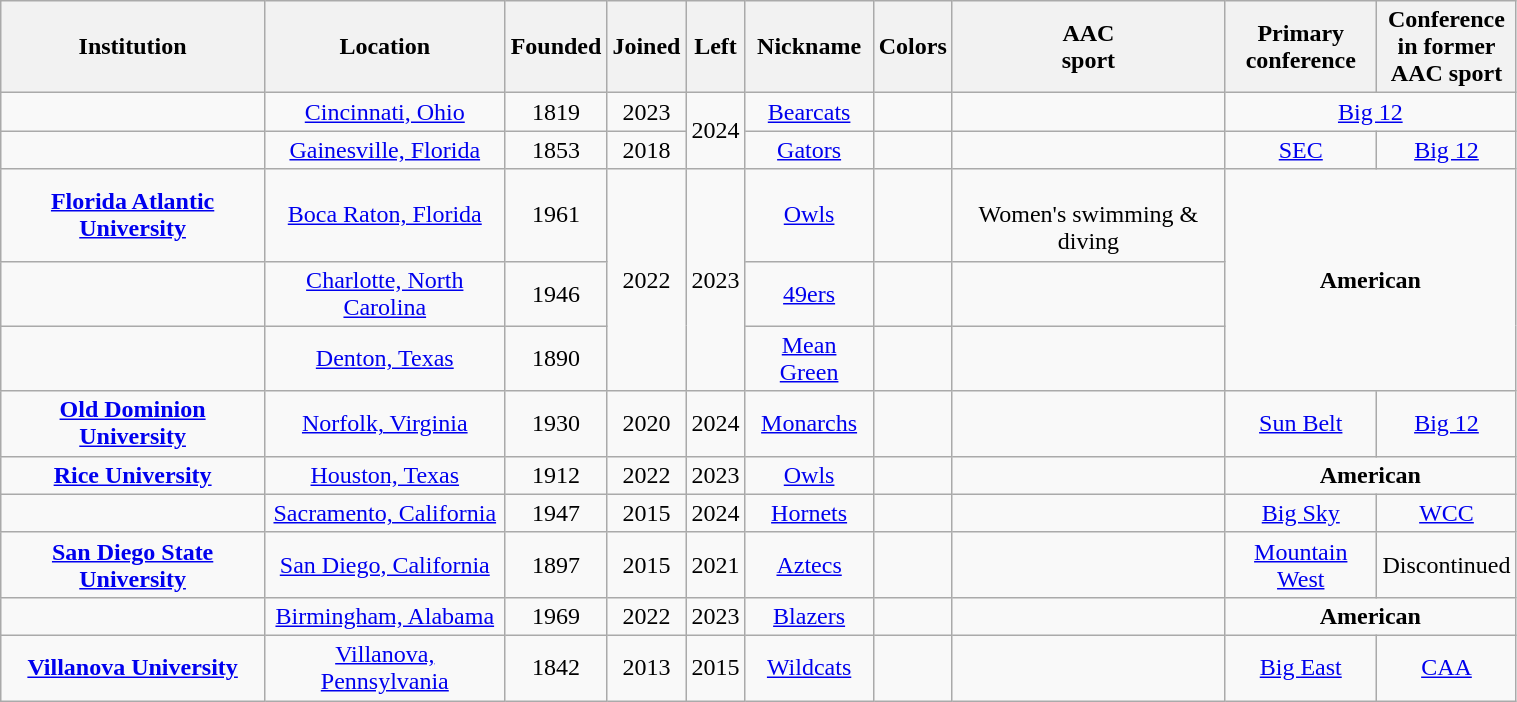<table class="wikitable sortable" style="width: 80%; text-align:center">
<tr>
<th>Institution</th>
<th>Location</th>
<th>Founded</th>
<th>Joined</th>
<th>Left</th>
<th>Nickname</th>
<th class="unsortable">Colors</th>
<th>AAC<br>sport</th>
<th>Primary<br>conference</th>
<th>Conference<br>in former<br>AAC sport</th>
</tr>
<tr>
<td><strong></strong></td>
<td><a href='#'>Cincinnati, Ohio</a></td>
<td>1819</td>
<td>2023</td>
<td rowspan=2>2024</td>
<td><a href='#'>Bearcats</a></td>
<td></td>
<td></td>
<td colspan=2><a href='#'>Big 12</a></td>
</tr>
<tr>
<td></td>
<td><a href='#'>Gainesville, Florida</a></td>
<td>1853</td>
<td>2018</td>
<td><a href='#'>Gators</a></td>
<td></td>
<td></td>
<td><a href='#'>SEC</a></td>
<td><a href='#'>Big 12</a></td>
</tr>
<tr>
<td><strong><a href='#'>Florida Atlantic University</a></strong></td>
<td><a href='#'>Boca Raton, Florida</a></td>
<td>1961</td>
<td rowspan=3>2022</td>
<td rowspan=3>2023</td>
<td><a href='#'>Owls</a></td>
<td></td>
<td><br>Women's swimming & diving</td>
<td colspan=2 rowspan=3><strong>American</strong></td>
</tr>
<tr>
<td><strong></strong></td>
<td><a href='#'>Charlotte, North Carolina</a></td>
<td>1946</td>
<td><a href='#'>49ers</a></td>
<td></td>
<td></td>
</tr>
<tr>
<td><strong></strong></td>
<td><a href='#'>Denton, Texas</a></td>
<td>1890</td>
<td><a href='#'>Mean Green</a></td>
<td></td>
<td></td>
</tr>
<tr>
<td><strong><a href='#'>Old Dominion University</a></strong></td>
<td><a href='#'>Norfolk, Virginia</a></td>
<td>1930</td>
<td>2020</td>
<td>2024</td>
<td><a href='#'>Monarchs</a></td>
<td></td>
<td></td>
<td><a href='#'>Sun Belt</a></td>
<td><a href='#'>Big 12</a></td>
</tr>
<tr>
<td><strong><a href='#'>Rice University</a></strong></td>
<td><a href='#'>Houston, Texas</a></td>
<td>1912</td>
<td>2022</td>
<td>2023</td>
<td><a href='#'>Owls</a></td>
<td></td>
<td></td>
<td colspan=2><strong>American</strong></td>
</tr>
<tr>
<td></td>
<td><a href='#'>Sacramento, California</a></td>
<td>1947</td>
<td>2015</td>
<td>2024</td>
<td><a href='#'>Hornets</a></td>
<td></td>
<td></td>
<td><a href='#'>Big Sky</a></td>
<td><a href='#'>WCC</a></td>
</tr>
<tr>
<td><strong><a href='#'>San Diego State University</a></strong></td>
<td><a href='#'>San Diego, California</a></td>
<td>1897</td>
<td>2015</td>
<td>2021</td>
<td><a href='#'>Aztecs</a></td>
<td></td>
<td></td>
<td><a href='#'>Mountain West</a></td>
<td>Discontinued</td>
</tr>
<tr>
<td><strong></strong></td>
<td><a href='#'>Birmingham, Alabama</a></td>
<td>1969</td>
<td>2022</td>
<td>2023</td>
<td><a href='#'>Blazers</a></td>
<td></td>
<td></td>
<td colspan=2><strong>American</strong></td>
</tr>
<tr>
<td><strong><a href='#'>Villanova University</a></strong></td>
<td><a href='#'>Villanova, Pennsylvania</a></td>
<td>1842</td>
<td>2013</td>
<td>2015</td>
<td><a href='#'>Wildcats</a></td>
<td></td>
<td></td>
<td><a href='#'>Big East</a></td>
<td><a href='#'>CAA</a></td>
</tr>
</table>
